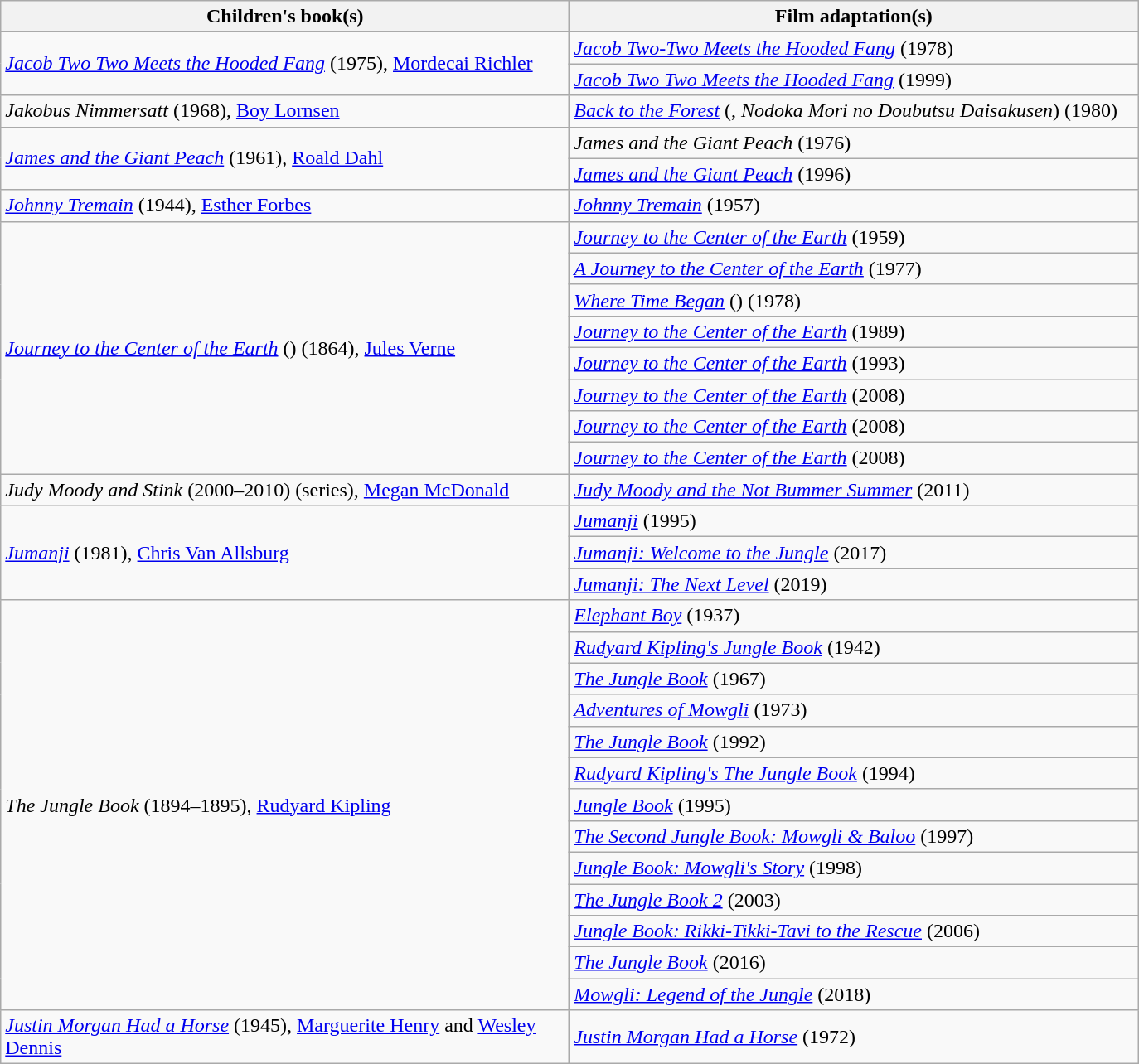<table class="wikitable">
<tr>
<th width="450">Children's book(s)</th>
<th width="450">Film adaptation(s)</th>
</tr>
<tr>
<td rowspan="2"><em><a href='#'>Jacob Two Two Meets the Hooded Fang</a></em> (1975), <a href='#'>Mordecai Richler</a></td>
<td><em><a href='#'>Jacob Two-Two Meets the Hooded Fang</a></em> (1978)</td>
</tr>
<tr>
<td><em><a href='#'>Jacob Two Two Meets the Hooded Fang</a></em> (1999)</td>
</tr>
<tr>
<td><em>Jakobus Nimmersatt</em> (1968), <a href='#'>Boy Lornsen</a></td>
<td><em><a href='#'>Back to the Forest</a></em> (, <em>Nodoka Mori no Doubutsu Daisakusen</em>) (1980)</td>
</tr>
<tr>
<td rowspan="2"><em><a href='#'>James and the Giant Peach</a></em> (1961), <a href='#'>Roald Dahl</a></td>
<td><em>James and the Giant Peach</em> (1976)</td>
</tr>
<tr>
<td><em><a href='#'>James and the Giant Peach</a></em> (1996)</td>
</tr>
<tr>
<td><em><a href='#'>Johnny Tremain</a></em> (1944), <a href='#'>Esther Forbes</a></td>
<td><em><a href='#'>Johnny Tremain</a></em> (1957)</td>
</tr>
<tr>
<td rowspan="8"><em><a href='#'>Journey to the Center of the Earth</a></em> () (1864), <a href='#'>Jules Verne</a></td>
<td><em><a href='#'>Journey to the Center of the Earth</a></em> (1959)</td>
</tr>
<tr>
<td><em><a href='#'>A Journey to the Center of the Earth</a></em> (1977)</td>
</tr>
<tr>
<td><em><a href='#'>Where Time Began</a></em> () (1978)</td>
</tr>
<tr>
<td><em><a href='#'>Journey to the Center of the Earth</a></em> (1989)</td>
</tr>
<tr>
<td><em><a href='#'>Journey to the Center of the Earth</a></em> (1993)</td>
</tr>
<tr>
<td><em><a href='#'>Journey to the Center of the Earth</a></em> (2008)</td>
</tr>
<tr>
<td><em><a href='#'>Journey to the Center of the Earth</a></em> (2008)</td>
</tr>
<tr>
<td><em><a href='#'>Journey to the Center of the Earth</a></em> (2008)</td>
</tr>
<tr>
<td><em>Judy Moody and Stink</em> (2000–2010) (series), <a href='#'>Megan McDonald</a></td>
<td><em><a href='#'>Judy Moody and the Not Bummer Summer</a></em> (2011)</td>
</tr>
<tr>
<td rowspan="3"><em><a href='#'>Jumanji</a></em> (1981), <a href='#'>Chris Van Allsburg</a></td>
<td><em><a href='#'>Jumanji</a></em> (1995)</td>
</tr>
<tr>
<td><em><a href='#'>Jumanji: Welcome to the Jungle</a></em> (2017)</td>
</tr>
<tr>
<td><em><a href='#'>Jumanji: The Next Level</a></em> (2019)</td>
</tr>
<tr>
<td rowspan="13"><em>The Jungle Book</em> (1894–1895), <a href='#'>Rudyard Kipling</a></td>
<td><em><a href='#'>Elephant Boy</a></em> (1937)</td>
</tr>
<tr>
<td><em><a href='#'>Rudyard Kipling's Jungle Book</a></em> (1942)</td>
</tr>
<tr>
<td><em><a href='#'>The Jungle Book</a></em> (1967)</td>
</tr>
<tr>
<td><em><a href='#'>Adventures of Mowgli</a></em> (1973)</td>
</tr>
<tr>
<td><em><a href='#'>The Jungle Book</a></em> (1992)</td>
</tr>
<tr>
<td><em><a href='#'>Rudyard Kipling's The Jungle Book</a></em> (1994)</td>
</tr>
<tr>
<td><em><a href='#'>Jungle Book</a></em> (1995)</td>
</tr>
<tr>
<td><em><a href='#'>The Second Jungle Book: Mowgli & Baloo</a></em> (1997)</td>
</tr>
<tr>
<td><em><a href='#'>Jungle Book: Mowgli's Story</a></em> (1998)</td>
</tr>
<tr>
<td><em><a href='#'>The Jungle Book 2</a></em> (2003)</td>
</tr>
<tr>
<td><em><a href='#'>Jungle Book: Rikki-Tikki-Tavi to the Rescue</a></em> (2006)</td>
</tr>
<tr>
<td><em><a href='#'>The Jungle Book</a></em> (2016)</td>
</tr>
<tr>
<td><em><a href='#'>Mowgli: Legend of the Jungle</a></em> (2018)</td>
</tr>
<tr>
<td><em><a href='#'>Justin Morgan Had a Horse</a></em> (1945), <a href='#'>Marguerite Henry</a> and <a href='#'>Wesley Dennis</a></td>
<td><em><a href='#'>Justin Morgan Had a Horse</a></em> (1972)</td>
</tr>
</table>
